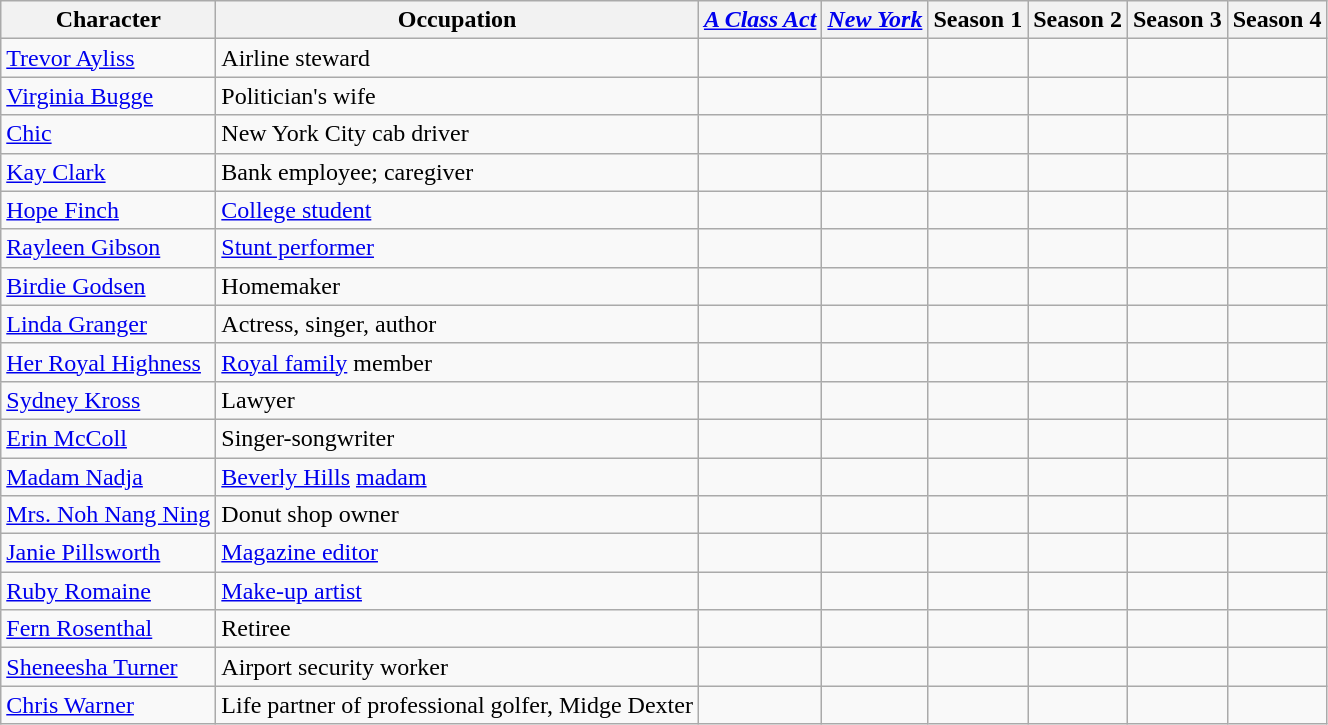<table class="wikitable">
<tr>
<th>Character</th>
<th>Occupation</th>
<th><em><a href='#'>A Class Act</a></em></th>
<th><em><a href='#'>New York</a></em></th>
<th>Season 1</th>
<th>Season 2</th>
<th>Season 3</th>
<th>Season 4</th>
</tr>
<tr>
<td><a href='#'>Trevor Ayliss</a></td>
<td>Airline steward</td>
<td></td>
<td></td>
<td></td>
<td></td>
<td></td>
<td></td>
</tr>
<tr>
<td><a href='#'>Virginia Bugge</a></td>
<td>Politician's wife</td>
<td></td>
<td></td>
<td></td>
<td></td>
<td></td>
<td></td>
</tr>
<tr>
<td><a href='#'>Chic</a></td>
<td>New York City cab driver</td>
<td></td>
<td></td>
<td></td>
<td></td>
<td></td>
<td></td>
</tr>
<tr>
<td><a href='#'>Kay Clark</a></td>
<td>Bank employee; caregiver</td>
<td></td>
<td></td>
<td></td>
<td></td>
<td></td>
<td></td>
</tr>
<tr>
<td><a href='#'>Hope Finch</a></td>
<td><a href='#'>College student</a></td>
<td></td>
<td></td>
<td></td>
<td></td>
<td></td>
<td></td>
</tr>
<tr>
<td><a href='#'>Rayleen Gibson</a></td>
<td><a href='#'>Stunt performer</a></td>
<td></td>
<td></td>
<td></td>
<td></td>
<td></td>
<td></td>
</tr>
<tr>
<td><a href='#'>Birdie Godsen</a></td>
<td>Homemaker</td>
<td></td>
<td></td>
<td></td>
<td></td>
<td></td>
<td></td>
</tr>
<tr>
<td><a href='#'>Linda Granger</a></td>
<td>Actress, singer, author</td>
<td></td>
<td></td>
<td></td>
<td></td>
<td></td>
<td></td>
</tr>
<tr>
<td><a href='#'>Her Royal Highness</a></td>
<td><a href='#'>Royal family</a> member</td>
<td></td>
<td></td>
<td></td>
<td></td>
<td></td>
<td></td>
</tr>
<tr>
<td><a href='#'>Sydney Kross</a></td>
<td>Lawyer</td>
<td></td>
<td></td>
<td></td>
<td></td>
<td></td>
<td></td>
</tr>
<tr>
<td><a href='#'>Erin McColl</a></td>
<td>Singer-songwriter</td>
<td></td>
<td></td>
<td></td>
<td></td>
<td></td>
<td></td>
</tr>
<tr>
<td><a href='#'>Madam Nadja</a></td>
<td><a href='#'>Beverly Hills</a> <a href='#'>madam</a></td>
<td></td>
<td></td>
<td></td>
<td></td>
<td></td>
<td></td>
</tr>
<tr>
<td><a href='#'>Mrs. Noh Nang Ning</a></td>
<td>Donut shop owner</td>
<td></td>
<td></td>
<td></td>
<td></td>
<td></td>
<td></td>
</tr>
<tr>
<td><a href='#'>Janie Pillsworth</a></td>
<td><a href='#'>Magazine editor</a></td>
<td></td>
<td></td>
<td></td>
<td></td>
<td></td>
<td></td>
</tr>
<tr>
<td><a href='#'>Ruby Romaine</a></td>
<td><a href='#'>Make-up artist</a></td>
<td></td>
<td></td>
<td></td>
<td></td>
<td></td>
<td></td>
</tr>
<tr>
<td><a href='#'>Fern Rosenthal</a></td>
<td>Retiree</td>
<td></td>
<td></td>
<td></td>
<td></td>
<td></td>
<td></td>
</tr>
<tr>
<td><a href='#'>Sheneesha Turner</a></td>
<td>Airport security worker</td>
<td></td>
<td></td>
<td></td>
<td></td>
<td></td>
<td></td>
</tr>
<tr>
<td><a href='#'>Chris Warner</a></td>
<td>Life partner of professional golfer, Midge Dexter</td>
<td></td>
<td></td>
<td></td>
<td></td>
<td></td>
<td></td>
</tr>
</table>
